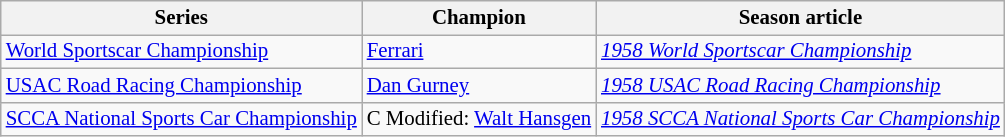<table class="wikitable" style="font-size: 87%;">
<tr>
<th>Series</th>
<th>Champion</th>
<th>Season article</th>
</tr>
<tr>
<td><a href='#'>World Sportscar Championship</a></td>
<td> <a href='#'>Ferrari</a></td>
<td><em><a href='#'>1958 World Sportscar Championship</a></em></td>
</tr>
<tr>
<td><a href='#'>USAC Road Racing Championship</a></td>
<td> <a href='#'>Dan Gurney</a></td>
<td><em><a href='#'>1958 USAC Road Racing Championship</a></em></td>
</tr>
<tr>
<td><a href='#'>SCCA National Sports Car Championship</a></td>
<td>C Modified:  <a href='#'>Walt Hansgen</a></td>
<td><em><a href='#'>1958 SCCA National Sports Car Championship</a></em></td>
</tr>
</table>
